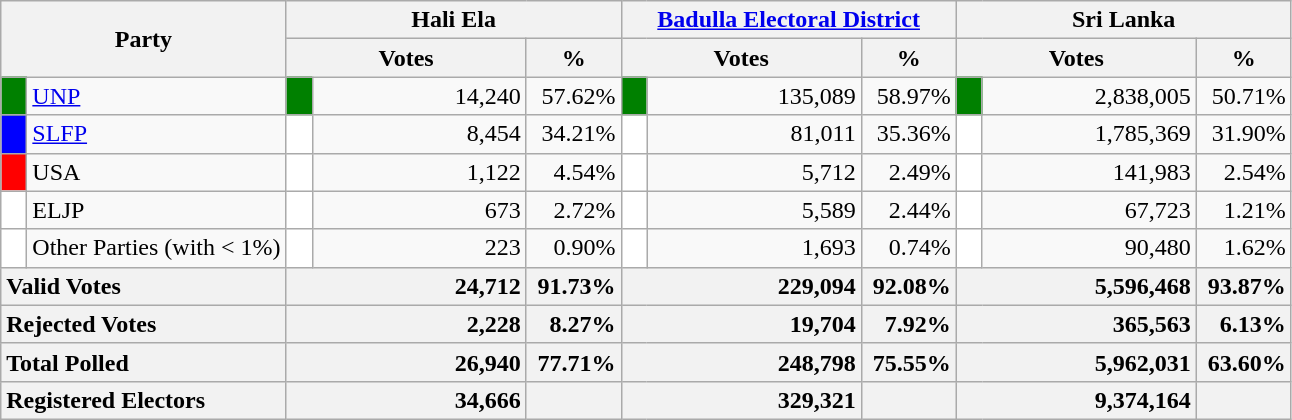<table class="wikitable">
<tr>
<th colspan="2" width="144px"rowspan="2">Party</th>
<th colspan="3" width="216px">Hali Ela</th>
<th colspan="3" width="216px"><a href='#'>Badulla Electoral District</a></th>
<th colspan="3" width="216px">Sri Lanka</th>
</tr>
<tr>
<th colspan="2" width="144px">Votes</th>
<th>%</th>
<th colspan="2" width="144px">Votes</th>
<th>%</th>
<th colspan="2" width="144px">Votes</th>
<th>%</th>
</tr>
<tr>
<td style="background-color:green;" width="10px"></td>
<td style="text-align:left;"><a href='#'>UNP</a></td>
<td style="background-color:green;" width="10px"></td>
<td style="text-align:right;">14,240</td>
<td style="text-align:right;">57.62%</td>
<td style="background-color:green;" width="10px"></td>
<td style="text-align:right;">135,089</td>
<td style="text-align:right;">58.97%</td>
<td style="background-color:green;" width="10px"></td>
<td style="text-align:right;">2,838,005</td>
<td style="text-align:right;">50.71%</td>
</tr>
<tr>
<td style="background-color:blue;" width="10px"></td>
<td style="text-align:left;"><a href='#'>SLFP</a></td>
<td style="background-color:white;" width="10px"></td>
<td style="text-align:right;">8,454</td>
<td style="text-align:right;">34.21%</td>
<td style="background-color:white;" width="10px"></td>
<td style="text-align:right;">81,011</td>
<td style="text-align:right;">35.36%</td>
<td style="background-color:white;" width="10px"></td>
<td style="text-align:right;">1,785,369</td>
<td style="text-align:right;">31.90%</td>
</tr>
<tr>
<td style="background-color:red;" width="10px"></td>
<td style="text-align:left;">USA</td>
<td style="background-color:white;" width="10px"></td>
<td style="text-align:right;">1,122</td>
<td style="text-align:right;">4.54%</td>
<td style="background-color:white;" width="10px"></td>
<td style="text-align:right;">5,712</td>
<td style="text-align:right;">2.49%</td>
<td style="background-color:white;" width="10px"></td>
<td style="text-align:right;">141,983</td>
<td style="text-align:right;">2.54%</td>
</tr>
<tr>
<td style="background-color:white;" width="10px"></td>
<td style="text-align:left;">ELJP</td>
<td style="background-color:white;" width="10px"></td>
<td style="text-align:right;">673</td>
<td style="text-align:right;">2.72%</td>
<td style="background-color:white;" width="10px"></td>
<td style="text-align:right;">5,589</td>
<td style="text-align:right;">2.44%</td>
<td style="background-color:white;" width="10px"></td>
<td style="text-align:right;">67,723</td>
<td style="text-align:right;">1.21%</td>
</tr>
<tr>
<td style="background-color:white;" width="10px"></td>
<td style="text-align:left;">Other Parties (with < 1%)</td>
<td style="background-color:white;" width="10px"></td>
<td style="text-align:right;">223</td>
<td style="text-align:right;">0.90%</td>
<td style="background-color:white;" width="10px"></td>
<td style="text-align:right;">1,693</td>
<td style="text-align:right;">0.74%</td>
<td style="background-color:white;" width="10px"></td>
<td style="text-align:right;">90,480</td>
<td style="text-align:right;">1.62%</td>
</tr>
<tr>
<th colspan="2" width="144px"style="text-align:left;">Valid Votes</th>
<th style="text-align:right;"colspan="2" width="144px">24,712</th>
<th style="text-align:right;">91.73%</th>
<th style="text-align:right;"colspan="2" width="144px">229,094</th>
<th style="text-align:right;">92.08%</th>
<th style="text-align:right;"colspan="2" width="144px">5,596,468</th>
<th style="text-align:right;">93.87%</th>
</tr>
<tr>
<th colspan="2" width="144px"style="text-align:left;">Rejected Votes</th>
<th style="text-align:right;"colspan="2" width="144px">2,228</th>
<th style="text-align:right;">8.27%</th>
<th style="text-align:right;"colspan="2" width="144px">19,704</th>
<th style="text-align:right;">7.92%</th>
<th style="text-align:right;"colspan="2" width="144px">365,563</th>
<th style="text-align:right;">6.13%</th>
</tr>
<tr>
<th colspan="2" width="144px"style="text-align:left;">Total Polled</th>
<th style="text-align:right;"colspan="2" width="144px">26,940</th>
<th style="text-align:right;">77.71%</th>
<th style="text-align:right;"colspan="2" width="144px">248,798</th>
<th style="text-align:right;">75.55%</th>
<th style="text-align:right;"colspan="2" width="144px">5,962,031</th>
<th style="text-align:right;">63.60%</th>
</tr>
<tr>
<th colspan="2" width="144px"style="text-align:left;">Registered Electors</th>
<th style="text-align:right;"colspan="2" width="144px">34,666</th>
<th></th>
<th style="text-align:right;"colspan="2" width="144px">329,321</th>
<th></th>
<th style="text-align:right;"colspan="2" width="144px">9,374,164</th>
<th></th>
</tr>
</table>
